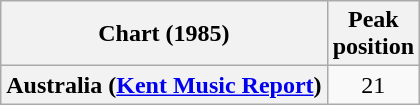<table class="wikitable plainrowheaders">
<tr>
<th>Chart (1985)</th>
<th>Peak<br>position</th>
</tr>
<tr>
<th scope="row">Australia (<a href='#'>Kent Music Report</a>)</th>
<td style="text-align:center;">21</td>
</tr>
</table>
